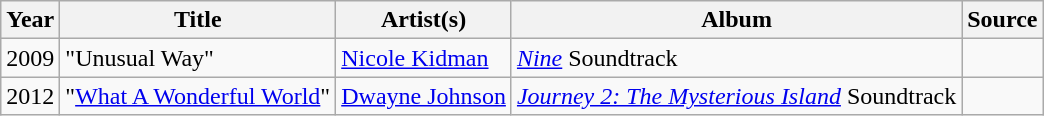<table class="wikitable plainrowheaders">
<tr>
<th scope="col">Year</th>
<th scope="col">Title</th>
<th scope="col">Artist(s)</th>
<th scope="col">Album</th>
<th scope="col" class=unsortable>Source</th>
</tr>
<tr>
<td>2009</td>
<td>"Unusual Way"</td>
<td><a href='#'>Nicole Kidman</a></td>
<td><em><a href='#'>Nine</a></em> Soundtrack</td>
<td></td>
</tr>
<tr>
<td>2012</td>
<td>"<a href='#'>What A Wonderful World</a>"</td>
<td><a href='#'>Dwayne Johnson</a></td>
<td><em><a href='#'>Journey 2: The Mysterious Island</a></em> Soundtrack</td>
<td></td>
</tr>
</table>
